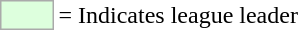<table>
<tr>
<td style="background:#DDFFDD; border:1px solid #aaa; width:2em;"></td>
<td>= Indicates league leader</td>
</tr>
</table>
